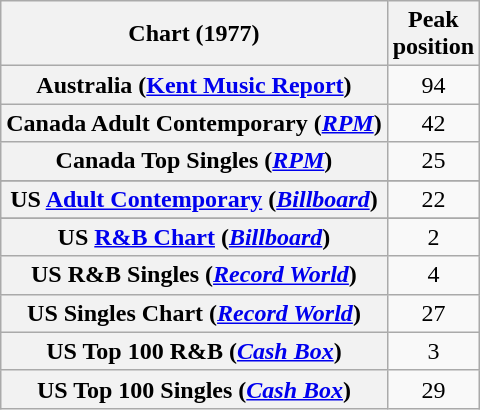<table class="wikitable sortable plainrowheaders" style="text-align:center">
<tr>
<th scope="col">Chart (1977)</th>
<th scope="col">Peak<br>position</th>
</tr>
<tr>
<th scope="row">Australia (<a href='#'>Kent Music Report</a>)</th>
<td>94</td>
</tr>
<tr>
<th scope="row">Canada Adult Contemporary (<em><a href='#'>RPM</a></em>)</th>
<td>42</td>
</tr>
<tr>
<th scope="row">Canada Top Singles (<em><a href='#'>RPM</a></em>)</th>
<td>25</td>
</tr>
<tr>
</tr>
<tr>
<th scope="row">US <a href='#'>Adult Contemporary</a> (<em><a href='#'>Billboard</a></em>)</th>
<td>22</td>
</tr>
<tr>
</tr>
<tr>
<th scope="row">US <a href='#'>R&B Chart</a> (<em><a href='#'>Billboard</a></em>)</th>
<td>2</td>
</tr>
<tr>
<th scope="row">US R&B Singles (<em><a href='#'>Record World</a></em>)</th>
<td>4</td>
</tr>
<tr>
<th scope="row">US Singles Chart (<em><a href='#'>Record World</a></em>)</th>
<td>27</td>
</tr>
<tr>
<th scope="row">US Top 100 R&B (<em><a href='#'>Cash Box</a></em>)</th>
<td>3</td>
</tr>
<tr>
<th scope="row">US Top 100 Singles (<em><a href='#'>Cash Box</a></em>)</th>
<td>29</td>
</tr>
</table>
